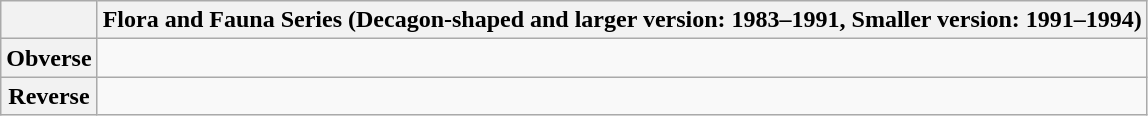<table class="wikitable">
<tr>
<th></th>
<th>Flora and Fauna Series (Decagon-shaped and larger version: 1983–1991, Smaller version: 1991–1994)</th>
</tr>
<tr>
<th>Obverse</th>
<td> </td>
</tr>
<tr>
<th>Reverse</th>
<td> </td>
</tr>
</table>
